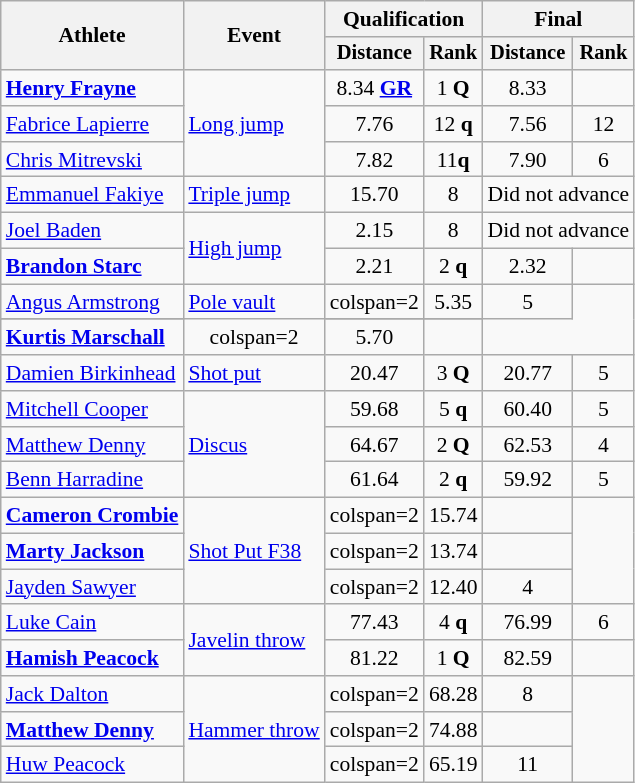<table class=wikitable style=font-size:90%;text-align:center>
<tr>
<th rowspan=2>Athlete</th>
<th rowspan=2>Event</th>
<th colspan=2>Qualification</th>
<th colspan=2>Final</th>
</tr>
<tr style=font-size:95%>
<th>Distance</th>
<th>Rank</th>
<th>Distance</th>
<th>Rank</th>
</tr>
<tr>
<td align=left><strong><a href='#'>Henry Frayne</a></strong></td>
<td align=left rowspan=3><a href='#'>Long jump</a></td>
<td>8.34 <a href='#'><strong>GR</strong></a></td>
<td>1 <strong>Q</strong></td>
<td>8.33</td>
<td></td>
</tr>
<tr>
<td align=left><a href='#'>Fabrice Lapierre</a></td>
<td>7.76</td>
<td>12 <strong>q</strong></td>
<td>7.56</td>
<td>12</td>
</tr>
<tr>
<td align=left><a href='#'>Chris Mitrevski</a></td>
<td>7.82</td>
<td>11<strong>q</strong></td>
<td>7.90</td>
<td>6</td>
</tr>
<tr>
<td align=left><a href='#'>Emmanuel Fakiye</a></td>
<td align=left><a href='#'>Triple jump</a></td>
<td>15.70</td>
<td>8</td>
<td colspan=2>Did not advance</td>
</tr>
<tr>
<td align=left><a href='#'>Joel Baden</a></td>
<td align=left rowspan=2><a href='#'>High jump</a></td>
<td>2.15</td>
<td>8</td>
<td colspan=2>Did not advance</td>
</tr>
<tr>
<td align=left><strong><a href='#'>Brandon Starc</a></strong></td>
<td>2.21</td>
<td>2 <strong>q</strong></td>
<td>2.32</td>
<td></td>
</tr>
<tr>
<td align=left><a href='#'>Angus Armstrong</a></td>
<td align=left rowspan=2><a href='#'>Pole vault</a></td>
<td>colspan=2 </td>
<td>5.35</td>
<td>5</td>
</tr>
<tr>
</tr>
<tr>
<td align=left><strong><a href='#'>Kurtis Marschall</a></strong></td>
<td>colspan=2 </td>
<td>5.70</td>
<td></td>
</tr>
<tr>
<td align=left><a href='#'>Damien Birkinhead</a></td>
<td align=left><a href='#'>Shot put</a></td>
<td>20.47</td>
<td>3 <strong>Q</strong></td>
<td>20.77</td>
<td>5</td>
</tr>
<tr>
<td align=left><a href='#'>Mitchell Cooper</a></td>
<td align=left rowspan=3><a href='#'>Discus</a></td>
<td>59.68</td>
<td>5 <strong>q</strong></td>
<td>60.40</td>
<td>5</td>
</tr>
<tr>
<td align=left><a href='#'>Matthew Denny</a></td>
<td>64.67</td>
<td>2 <strong>Q</strong></td>
<td>62.53</td>
<td>4</td>
</tr>
<tr>
<td align=left><a href='#'>Benn Harradine</a></td>
<td>61.64</td>
<td>2 <strong>q</strong></td>
<td>59.92</td>
<td>5</td>
</tr>
<tr>
<td align=left><strong><a href='#'>Cameron Crombie</a></strong></td>
<td align=left rowspan=3><a href='#'>Shot Put F38</a></td>
<td>colspan=2 </td>
<td>15.74</td>
<td></td>
</tr>
<tr>
<td align=left><strong><a href='#'>Marty Jackson</a></strong></td>
<td>colspan=2 </td>
<td>13.74</td>
<td></td>
</tr>
<tr>
<td align=left><a href='#'>Jayden Sawyer</a></td>
<td>colspan=2 </td>
<td>12.40</td>
<td>4</td>
</tr>
<tr>
<td align=left><a href='#'>Luke Cain</a></td>
<td align=left rowspan=2><a href='#'>Javelin throw</a></td>
<td>77.43</td>
<td>4 <strong>q</strong></td>
<td>76.99</td>
<td>6</td>
</tr>
<tr>
<td align=left><strong><a href='#'>Hamish Peacock</a></strong></td>
<td>81.22</td>
<td>1 <strong>Q</strong></td>
<td>82.59</td>
<td></td>
</tr>
<tr>
<td align=left><a href='#'>Jack Dalton</a></td>
<td align=left rowspan=3><a href='#'>Hammer throw</a></td>
<td>colspan=2 </td>
<td>68.28</td>
<td>8</td>
</tr>
<tr>
<td align=left><strong><a href='#'>Matthew Denny</a></strong></td>
<td>colspan=2 </td>
<td>74.88</td>
<td></td>
</tr>
<tr>
<td align=left><a href='#'>Huw Peacock</a></td>
<td>colspan=2 </td>
<td>65.19</td>
<td>11</td>
</tr>
</table>
